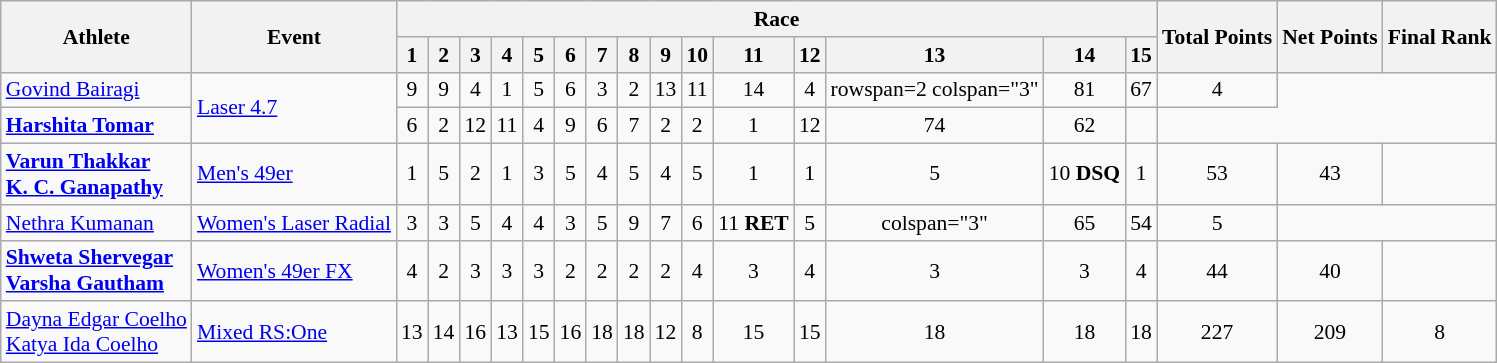<table class="wikitable" style="text-align:center; font-size:90%">
<tr>
<th rowspan="2">Athlete</th>
<th rowspan="2">Event</th>
<th colspan="15">Race</th>
<th rowspan="2">Total Points</th>
<th rowspan="2">Net Points</th>
<th rowspan="2">Final Rank</th>
</tr>
<tr>
<th>1</th>
<th>2</th>
<th>3</th>
<th>4</th>
<th>5</th>
<th>6</th>
<th>7</th>
<th>8</th>
<th>9</th>
<th>10</th>
<th>11</th>
<th>12</th>
<th>13</th>
<th>14</th>
<th>15</th>
</tr>
<tr>
<td align="left"><a href='#'>Govind Bairagi</a></td>
<td align="left" rowspan=2><a href='#'>Laser 4.7</a></td>
<td>9</td>
<td>9</td>
<td>4</td>
<td>1</td>
<td>5</td>
<td>6</td>
<td>3</td>
<td>2</td>
<td>13</td>
<td>11</td>
<td>14</td>
<td>4</td>
<td>rowspan=2 colspan="3" </td>
<td>81</td>
<td>67</td>
<td>4</td>
</tr>
<tr>
<td align="left"><strong><a href='#'>Harshita Tomar</a></strong></td>
<td>6</td>
<td>2</td>
<td>12</td>
<td>11</td>
<td>4</td>
<td>9</td>
<td>6</td>
<td>7</td>
<td>2</td>
<td>2</td>
<td>1</td>
<td>12</td>
<td>74</td>
<td>62</td>
<td></td>
</tr>
<tr>
<td align="left"><strong><a href='#'>Varun Thakkar</a><br><a href='#'>K. C. Ganapathy</a></strong></td>
<td align="left"><a href='#'>Men's 49er</a></td>
<td>1</td>
<td>5</td>
<td>2</td>
<td>1</td>
<td>3</td>
<td>5</td>
<td>4</td>
<td>5</td>
<td>4</td>
<td>5</td>
<td>1</td>
<td>1</td>
<td>5</td>
<td>10 <strong>DSQ</strong></td>
<td>1</td>
<td>53</td>
<td>43</td>
<td></td>
</tr>
<tr>
<td align="left"><a href='#'>Nethra Kumanan</a></td>
<td align="left"><a href='#'>Women's Laser Radial</a></td>
<td>3</td>
<td>3</td>
<td>5</td>
<td>4</td>
<td>4</td>
<td>3</td>
<td>5</td>
<td>9</td>
<td>7</td>
<td>6</td>
<td>11 <strong>RET</strong></td>
<td>5</td>
<td>colspan="3" </td>
<td>65</td>
<td>54</td>
<td>5</td>
</tr>
<tr>
<td align="left"><strong><a href='#'>Shweta Shervegar</a><br><a href='#'>Varsha Gautham</a></strong></td>
<td align="left"><a href='#'>Women's 49er FX</a></td>
<td>4</td>
<td>2</td>
<td>3</td>
<td>3</td>
<td>3</td>
<td>2</td>
<td>2</td>
<td>2</td>
<td>2</td>
<td>4</td>
<td>3</td>
<td>4</td>
<td>3</td>
<td>3</td>
<td>4</td>
<td>44</td>
<td>40</td>
<td></td>
</tr>
<tr>
<td align="left"><a href='#'>Dayna Edgar Coelho</a><br><a href='#'>Katya Ida Coelho</a></td>
<td align="left"><a href='#'>Mixed RS:One</a></td>
<td>13</td>
<td>14</td>
<td>16</td>
<td>13</td>
<td>15</td>
<td>16</td>
<td>18</td>
<td>18</td>
<td>12</td>
<td>8</td>
<td>15</td>
<td>15</td>
<td>18</td>
<td>18</td>
<td>18</td>
<td>227</td>
<td>209</td>
<td>8</td>
</tr>
</table>
